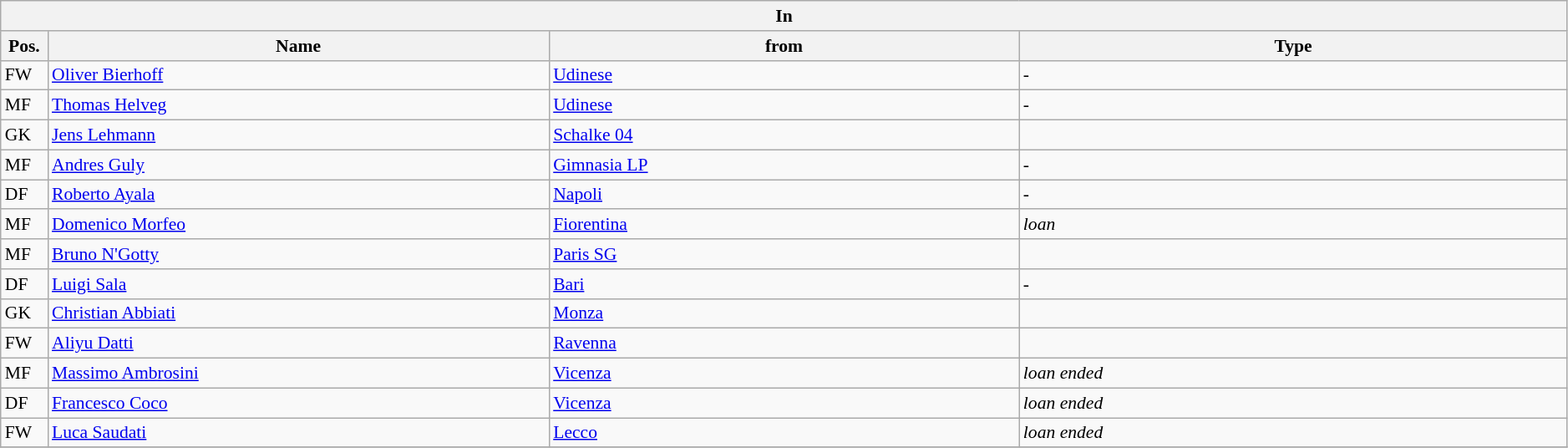<table class="wikitable" style="font-size:90%;width:99%;">
<tr>
<th colspan="4">In</th>
</tr>
<tr>
<th width=3%>Pos.</th>
<th width=32%>Name</th>
<th width=30%>from</th>
<th width=35%>Type</th>
</tr>
<tr>
<td>FW</td>
<td><a href='#'>Oliver Bierhoff</a></td>
<td><a href='#'>Udinese</a></td>
<td>-</td>
</tr>
<tr>
<td>MF</td>
<td><a href='#'>Thomas Helveg</a></td>
<td><a href='#'>Udinese</a></td>
<td>-</td>
</tr>
<tr>
<td>GK</td>
<td><a href='#'>Jens Lehmann</a></td>
<td><a href='#'>Schalke 04</a></td>
<td></td>
</tr>
<tr>
<td>MF</td>
<td><a href='#'>Andres Guly</a></td>
<td><a href='#'>Gimnasia LP</a></td>
<td>-</td>
</tr>
<tr>
<td>DF</td>
<td><a href='#'>Roberto Ayala </a></td>
<td><a href='#'>Napoli</a></td>
<td>-</td>
</tr>
<tr>
<td>MF</td>
<td><a href='#'>Domenico Morfeo</a></td>
<td><a href='#'>Fiorentina</a></td>
<td><em>loan</em></td>
</tr>
<tr>
<td>MF</td>
<td><a href='#'>Bruno N'Gotty</a></td>
<td><a href='#'>Paris SG</a></td>
<td></td>
</tr>
<tr>
<td>DF</td>
<td><a href='#'>Luigi Sala</a></td>
<td><a href='#'>Bari</a></td>
<td>-</td>
</tr>
<tr>
<td>GK</td>
<td><a href='#'>Christian Abbiati </a></td>
<td><a href='#'>Monza</a></td>
<td></td>
</tr>
<tr>
<td>FW</td>
<td><a href='#'>Aliyu Datti</a></td>
<td><a href='#'>Ravenna</a></td>
<td></td>
</tr>
<tr>
<td>MF</td>
<td><a href='#'>Massimo Ambrosini </a></td>
<td><a href='#'>Vicenza</a></td>
<td><em>loan ended</em></td>
</tr>
<tr>
<td>DF</td>
<td><a href='#'>Francesco Coco </a></td>
<td><a href='#'>Vicenza</a></td>
<td><em> loan ended</em></td>
</tr>
<tr>
<td>FW</td>
<td><a href='#'>Luca Saudati</a></td>
<td><a href='#'>Lecco</a></td>
<td><em> loan ended</em></td>
</tr>
<tr>
</tr>
</table>
